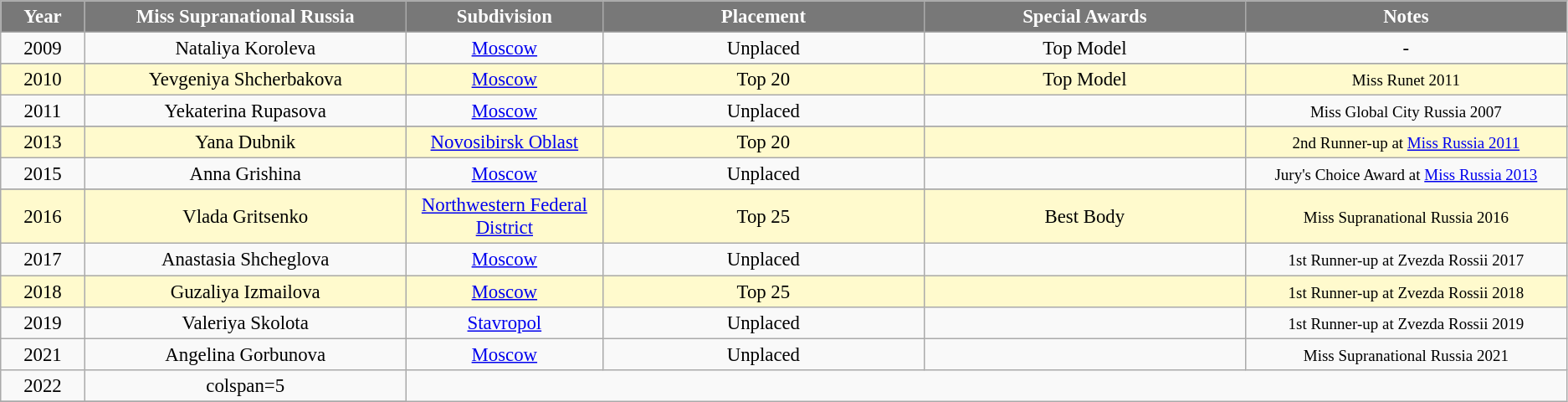<table class="wikitable sortable" style="font-size: 95%; text-align:center">
<tr>
<th width="60" style="background-color:#787878;color:#FFFFFF;">Year</th>
<th width="250" style="background-color:#787878;color:#FFFFFF;">Miss Supranational Russia</th>
<th width="150" style="background-color:#787878;color:#FFFFFF;">Subdivision</th>
<th width="250" style="background-color:#787878;color:#FFFFFF;">Placement</th>
<th width="250" style="background-color:#787878;color:#FFFFFF;">Special Awards</th>
<th width="250" style="background-color:#787878;color:#FFFFFF;">Notes</th>
</tr>
<tr>
<td>2009</td>
<td>Nataliya Koroleva</td>
<td><a href='#'>Moscow</a></td>
<td>Unplaced</td>
<td>Top Model</td>
<td>-</td>
</tr>
<tr>
</tr>
<tr style="background-color:#FFFACD; ">
<td>2010</td>
<td>Yevgeniya Shcherbakova</td>
<td><a href='#'>Moscow</a></td>
<td>Top 20</td>
<td>Top Model</td>
<td><small>Miss Runet 2011</small></td>
</tr>
<tr>
<td>2011</td>
<td>Yekaterina Rupasova</td>
<td><a href='#'>Moscow</a></td>
<td>Unplaced</td>
<td></td>
<td><small>Miss Global City Russia 2007</small></td>
</tr>
<tr>
</tr>
<tr style="background-color:#FFFACD; ">
<td>2013</td>
<td>Yana Dubnik</td>
<td><a href='#'>Novosibirsk Oblast</a></td>
<td>Top 20</td>
<td></td>
<td><small>2nd Runner-up at <a href='#'>Miss Russia 2011</a></small></td>
</tr>
<tr>
<td>2015</td>
<td>Anna Grishina</td>
<td><a href='#'>Moscow</a></td>
<td>Unplaced</td>
<td></td>
<td><small>Jury's Choice Award at <a href='#'>Miss Russia 2013</a></small></td>
</tr>
<tr>
</tr>
<tr style="background-color:#FFFACD; ">
<td>2016</td>
<td>Vlada Gritsenko</td>
<td><a href='#'>Northwestern Federal District</a></td>
<td>Top 25</td>
<td>Best Body</td>
<td><small>Miss Supranational Russia 2016</small></td>
</tr>
<tr>
<td>2017</td>
<td>Anastasia Shcheglova</td>
<td><a href='#'>Moscow</a></td>
<td>Unplaced</td>
<td></td>
<td><small>1st Runner-up at Zvezda Rossii 2017</small></td>
</tr>
<tr style="background-color:#FFFACD; ">
<td>2018</td>
<td>Guzaliya Izmailova</td>
<td><a href='#'>Moscow</a></td>
<td>Top 25</td>
<td></td>
<td><small>1st Runner-up at Zvezda Rossii 2018</small></td>
</tr>
<tr>
<td>2019</td>
<td>Valeriya Skolota</td>
<td><a href='#'>Stavropol</a></td>
<td>Unplaced</td>
<td></td>
<td><small>1st Runner-up at Zvezda Rossii 2019</small></td>
</tr>
<tr>
<td>2021</td>
<td>Angelina Gorbunova</td>
<td><a href='#'>Moscow</a></td>
<td>Unplaced</td>
<td></td>
<td><small>Miss Supranational Russia 2021</small></td>
</tr>
<tr>
<td>2022</td>
<td>colspan=5 </td>
</tr>
<tr>
</tr>
</table>
